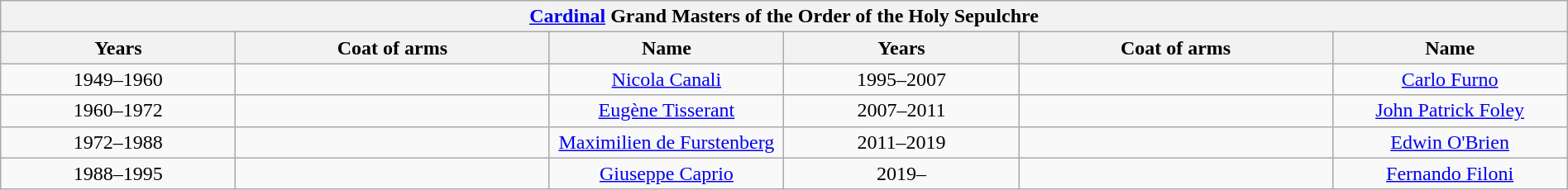<table class="wikitable" style="width:100%;">
<tr>
<th colspan="6"><a href='#'>Cardinal</a> Grand Masters of the Order of the Holy Sepulchre</th>
</tr>
<tr align=center>
<th style="vertical-align:top; width:15%; text-align:center;">Years</th>
<th style="vertical-align:top; width:20%; text-align:center;">Coat of arms</th>
<th style="vertical-align:top; width:15%; text-align:center;">Name</th>
<th style="vertical-align:top; width:15%; text-align:center;">Years</th>
<th style="vertical-align:top; width:20%; text-align:center;">Coat of arms</th>
<th style="vertical-align:top; width:15%; text-align:center;">Name</th>
</tr>
<tr align=center>
<td>1949–1960</td>
<td></td>
<td><a href='#'>Nicola Canali</a></td>
<td>1995–2007</td>
<td></td>
<td><a href='#'>Carlo Furno</a></td>
</tr>
<tr align=center>
<td>1960–1972</td>
<td></td>
<td><a href='#'>Eugène Tisserant</a></td>
<td>2007–2011</td>
<td></td>
<td><a href='#'>John Patrick Foley</a></td>
</tr>
<tr align=center>
<td>1972–1988</td>
<td></td>
<td><a href='#'>Maximilien de Furstenberg</a></td>
<td>2011–2019</td>
<td></td>
<td><a href='#'>Edwin O'Brien</a></td>
</tr>
<tr align=center>
<td>1988–1995</td>
<td></td>
<td><a href='#'>Giuseppe Caprio</a></td>
<td>2019–</td>
<td></td>
<td><a href='#'>Fernando Filoni</a></td>
</tr>
</table>
